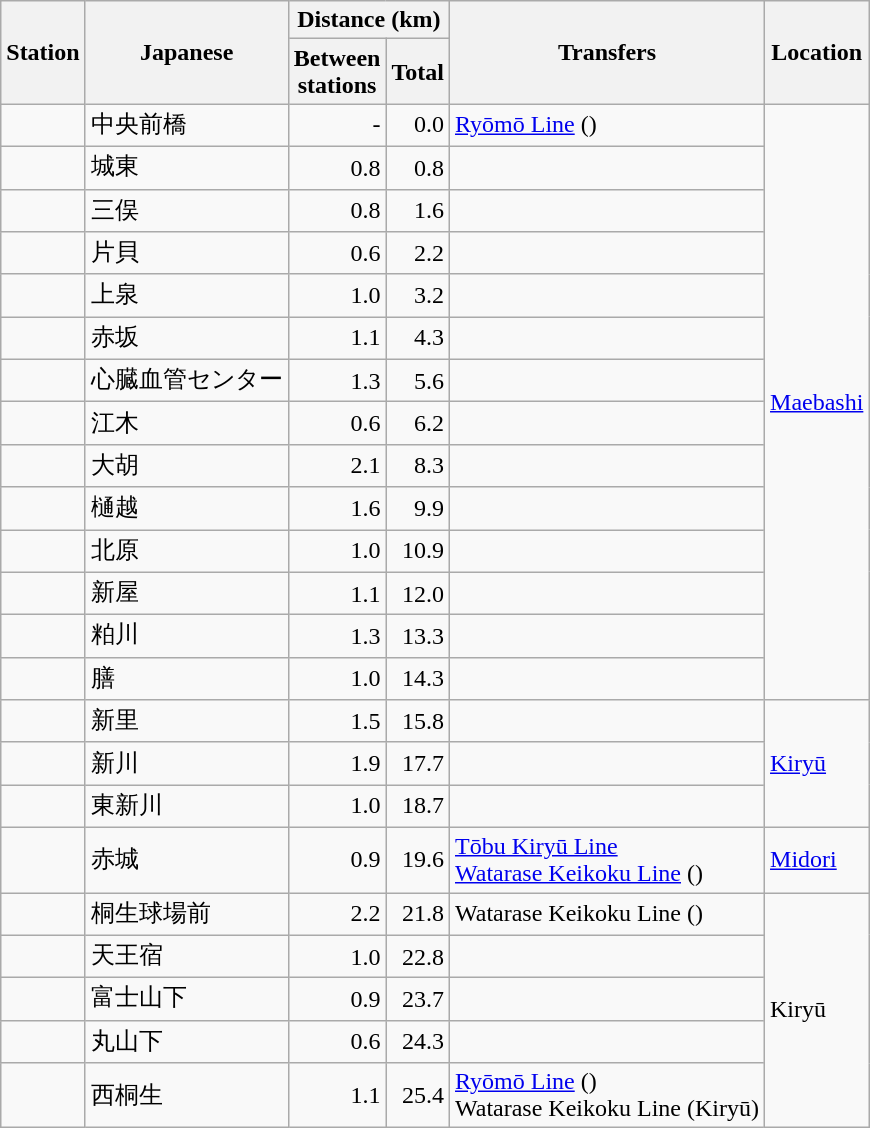<table class="wikitable" rules="all">
<tr>
<th rowspan="2">Station</th>
<th rowspan="2">Japanese</th>
<th colspan="2">Distance (km)</th>
<th rowspan="2">Transfers</th>
<th rowspan="2">Location</th>
</tr>
<tr>
<th>Between<br>stations</th>
<th>Total</th>
</tr>
<tr>
<td></td>
<td>中央前橋</td>
<td style="text-align:right;">-</td>
<td style="text-align:right;">0.0</td>
<td><a href='#'>Ryōmō Line</a> ()</td>
<td rowspan="14"><a href='#'>Maebashi</a></td>
</tr>
<tr>
<td></td>
<td>城東</td>
<td style="text-align:right;">0.8</td>
<td style="text-align:right;">0.8</td>
<td> </td>
</tr>
<tr>
<td></td>
<td>三俣</td>
<td style="text-align:right;">0.8</td>
<td style="text-align:right;">1.6</td>
<td> </td>
</tr>
<tr>
<td></td>
<td>片貝</td>
<td style="text-align:right;">0.6</td>
<td style="text-align:right;">2.2</td>
<td> </td>
</tr>
<tr>
<td></td>
<td>上泉</td>
<td style="text-align:right;">1.0</td>
<td style="text-align:right;">3.2</td>
<td> </td>
</tr>
<tr>
<td></td>
<td>赤坂</td>
<td style="text-align:right;">1.1</td>
<td style="text-align:right;">4.3</td>
<td> </td>
</tr>
<tr>
<td></td>
<td>心臓血管センター</td>
<td style="text-align:right;">1.3</td>
<td style="text-align:right;">5.6</td>
<td> </td>
</tr>
<tr>
<td></td>
<td>江木</td>
<td style="text-align:right;">0.6</td>
<td style="text-align:right;">6.2</td>
<td> </td>
</tr>
<tr>
<td></td>
<td>大胡</td>
<td style="text-align:right;">2.1</td>
<td style="text-align:right;">8.3</td>
<td> </td>
</tr>
<tr>
<td></td>
<td>樋越</td>
<td style="text-align:right;">1.6</td>
<td style="text-align:right;">9.9</td>
<td> </td>
</tr>
<tr>
<td></td>
<td>北原</td>
<td style="text-align:right;">1.0</td>
<td style="text-align:right;">10.9</td>
<td> </td>
</tr>
<tr>
<td></td>
<td>新屋</td>
<td style="text-align:right;">1.1</td>
<td style="text-align:right;">12.0</td>
<td> </td>
</tr>
<tr>
<td></td>
<td>粕川</td>
<td style="text-align:right;">1.3</td>
<td style="text-align:right;">13.3</td>
<td> </td>
</tr>
<tr>
<td></td>
<td>膳</td>
<td style="text-align:right;">1.0</td>
<td style="text-align:right;">14.3</td>
<td> </td>
</tr>
<tr>
<td></td>
<td>新里</td>
<td style="text-align:right;">1.5</td>
<td style="text-align:right;">15.8</td>
<td> </td>
<td rowspan="3"><a href='#'>Kiryū</a></td>
</tr>
<tr>
<td></td>
<td>新川</td>
<td style="text-align:right;">1.9</td>
<td style="text-align:right;">17.7</td>
<td> </td>
</tr>
<tr>
<td></td>
<td>東新川</td>
<td style="text-align:right;">1.0</td>
<td style="text-align:right;">18.7</td>
<td> </td>
</tr>
<tr>
<td></td>
<td>赤城</td>
<td style="text-align:right;">0.9</td>
<td style="text-align:right;">19.6</td>
<td><a href='#'>Tōbu Kiryū Line</a><br><a href='#'>Watarase Keikoku Line</a> ()</td>
<td><a href='#'>Midori</a></td>
</tr>
<tr>
<td></td>
<td>桐生球場前</td>
<td style="text-align:right;">2.2</td>
<td style="text-align:right;">21.8</td>
<td>Watarase Keikoku Line ()</td>
<td rowspan="5">Kiryū</td>
</tr>
<tr>
<td></td>
<td>天王宿</td>
<td style="text-align:right;">1.0</td>
<td style="text-align:right;">22.8</td>
<td> </td>
</tr>
<tr>
<td></td>
<td>富士山下</td>
<td style="text-align:right;">0.9</td>
<td style="text-align:right;">23.7</td>
<td> </td>
</tr>
<tr>
<td></td>
<td>丸山下</td>
<td style="text-align:right;">0.6</td>
<td style="text-align:right;">24.3</td>
<td> </td>
</tr>
<tr>
<td></td>
<td>西桐生</td>
<td style="text-align:right;">1.1</td>
<td style="text-align:right;">25.4</td>
<td><a href='#'>Ryōmō Line</a> ()<br>Watarase Keikoku Line (Kiryū)</td>
</tr>
</table>
